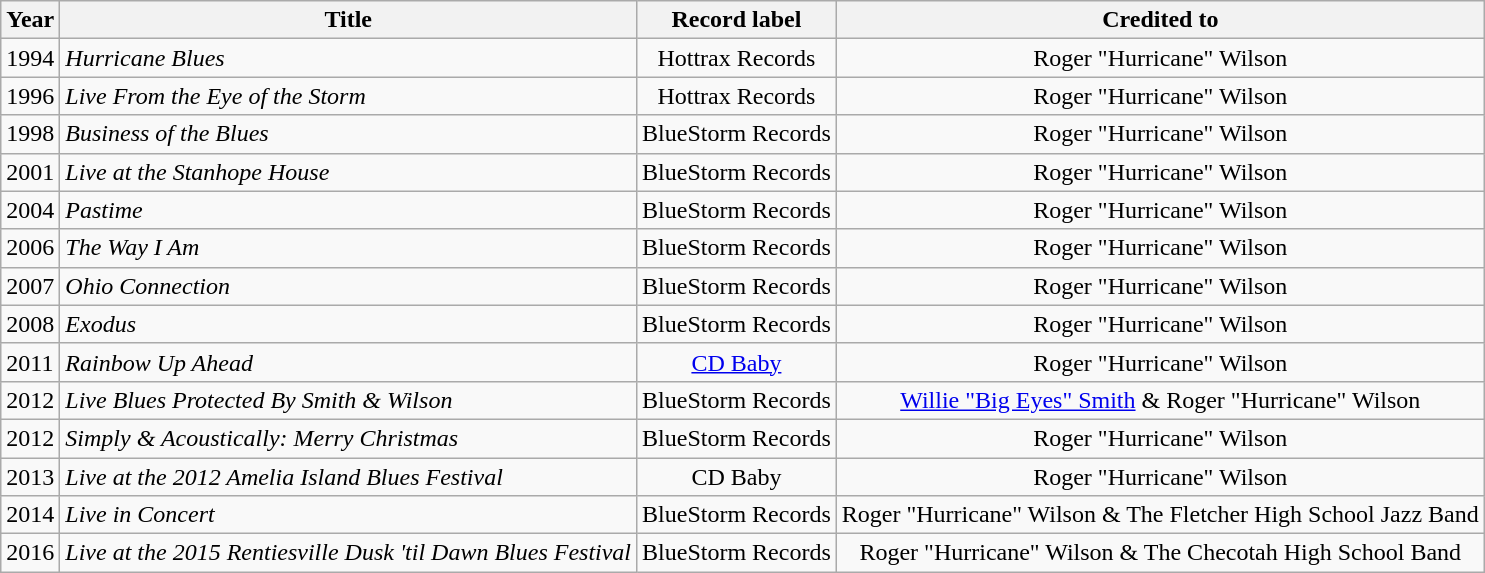<table class="wikitable sortable">
<tr>
<th>Year</th>
<th>Title</th>
<th>Record label</th>
<th>Credited to</th>
</tr>
<tr>
<td>1994</td>
<td><em>Hurricane Blues</em></td>
<td style="text-align:center;">Hottrax Records</td>
<td style="text-align:center;">Roger "Hurricane" Wilson</td>
</tr>
<tr>
<td>1996</td>
<td><em>Live From the Eye of the Storm</em></td>
<td style="text-align:center;">Hottrax Records</td>
<td style="text-align:center;">Roger "Hurricane" Wilson</td>
</tr>
<tr>
<td>1998</td>
<td><em>Business of the Blues</em></td>
<td style="text-align:center;">BlueStorm Records</td>
<td style="text-align:center;">Roger "Hurricane" Wilson</td>
</tr>
<tr>
<td>2001</td>
<td><em>Live at the Stanhope House</em></td>
<td style="text-align:center;">BlueStorm Records</td>
<td style="text-align:center;">Roger "Hurricane" Wilson</td>
</tr>
<tr>
<td>2004</td>
<td><em>Pastime</em></td>
<td style="text-align:center;">BlueStorm Records</td>
<td style="text-align:center;">Roger "Hurricane" Wilson</td>
</tr>
<tr>
<td>2006</td>
<td><em>The Way I Am</em></td>
<td style="text-align:center;">BlueStorm Records</td>
<td style="text-align:center;">Roger "Hurricane" Wilson</td>
</tr>
<tr>
<td>2007</td>
<td><em>Ohio Connection</em></td>
<td style="text-align:center;">BlueStorm Records</td>
<td style="text-align:center;">Roger "Hurricane" Wilson</td>
</tr>
<tr>
<td>2008</td>
<td><em>Exodus</em></td>
<td style="text-align:center;">BlueStorm Records</td>
<td style="text-align:center;">Roger "Hurricane" Wilson</td>
</tr>
<tr>
<td>2011</td>
<td><em>Rainbow Up Ahead</em></td>
<td style="text-align:center;"><a href='#'>CD Baby</a></td>
<td style="text-align:center;">Roger "Hurricane" Wilson</td>
</tr>
<tr>
<td>2012</td>
<td><em>Live Blues Protected By Smith & Wilson</em></td>
<td style="text-align:center;">BlueStorm Records</td>
<td style="text-align:center;"><a href='#'>Willie "Big Eyes" Smith</a> & Roger "Hurricane" Wilson</td>
</tr>
<tr>
<td>2012</td>
<td><em>Simply & Acoustically: Merry Christmas</em></td>
<td style="text-align:center;">BlueStorm Records</td>
<td style="text-align:center;">Roger "Hurricane" Wilson</td>
</tr>
<tr>
<td>2013</td>
<td><em>Live at the 2012 Amelia Island Blues Festival</em></td>
<td style="text-align:center;">CD Baby</td>
<td style="text-align:center;">Roger "Hurricane" Wilson</td>
</tr>
<tr>
<td>2014</td>
<td><em>Live in Concert</em></td>
<td style="text-align:center;">BlueStorm Records</td>
<td style="text-align:center;">Roger "Hurricane" Wilson & The Fletcher High School Jazz Band</td>
</tr>
<tr>
<td>2016</td>
<td><em>Live at the 2015 Rentiesville Dusk 'til Dawn Blues Festival</em></td>
<td style="text-align:center;">BlueStorm Records</td>
<td style="text-align:center;">Roger "Hurricane" Wilson & The Checotah High School Band</td>
</tr>
</table>
